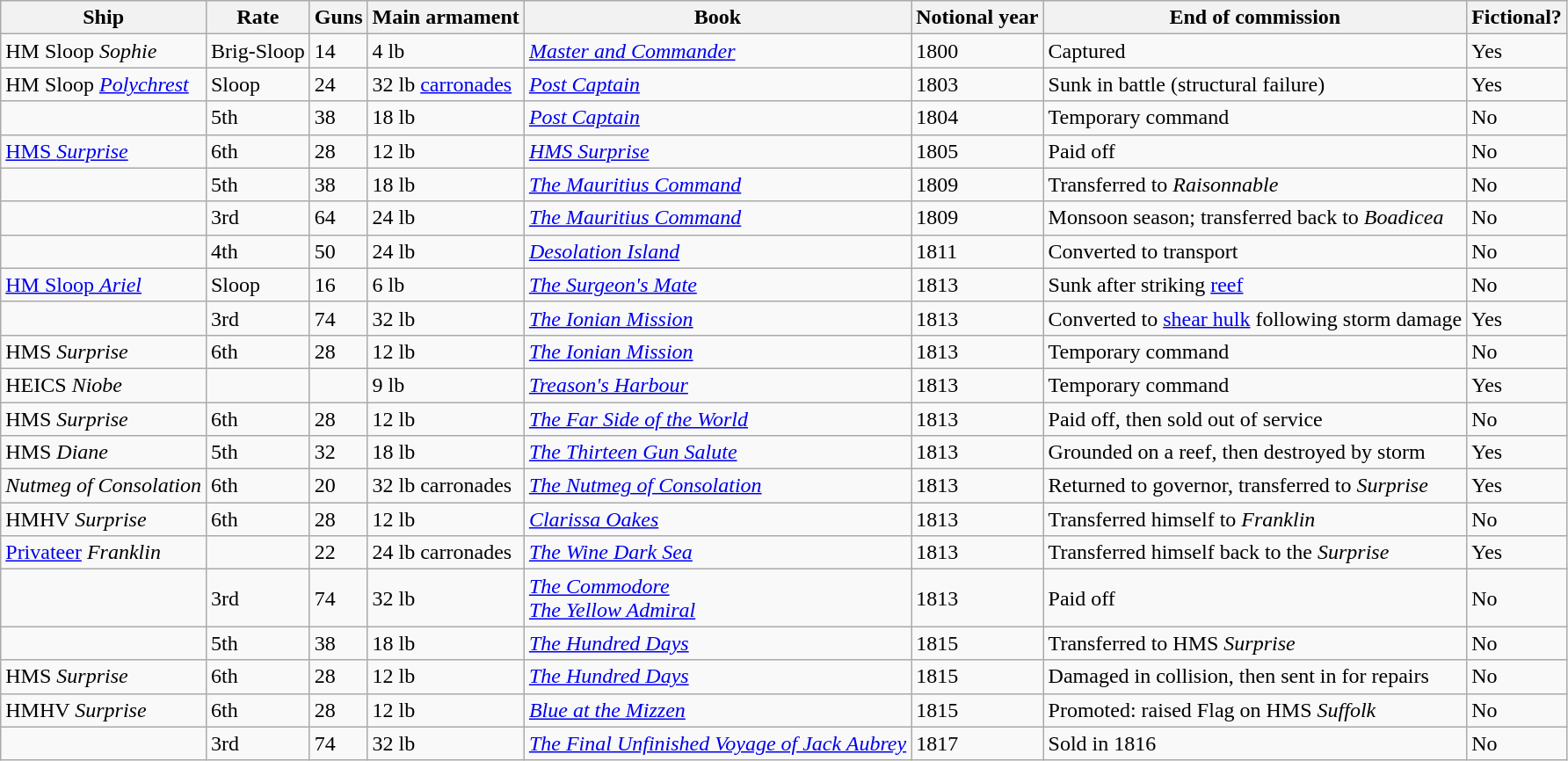<table class="wikitable">
<tr>
<th>Ship</th>
<th>Rate</th>
<th>Guns</th>
<th>Main armament</th>
<th>Book</th>
<th>Notional year</th>
<th>End of commission</th>
<th>Fictional?</th>
</tr>
<tr>
<td>HM Sloop <em>Sophie</em></td>
<td>Brig-Sloop</td>
<td>14</td>
<td>4 lb</td>
<td><em><a href='#'>Master and Commander</a></em></td>
<td>1800</td>
<td>Captured</td>
<td>Yes</td>
</tr>
<tr>
<td>HM Sloop <em><a href='#'>Polychrest</a></em></td>
<td>Sloop</td>
<td>24</td>
<td>32 lb <a href='#'>carronades</a></td>
<td><em> <a href='#'>Post Captain</a></em></td>
<td>1803</td>
<td>Sunk in battle (structural failure)</td>
<td>Yes</td>
</tr>
<tr>
<td></td>
<td>5th</td>
<td>38</td>
<td>18 lb</td>
<td><em><a href='#'>Post Captain</a></em></td>
<td>1804</td>
<td>Temporary command</td>
<td>No</td>
</tr>
<tr>
<td><a href='#'>HMS <em>Surprise</em></a></td>
<td>6th</td>
<td>28</td>
<td>12 lb</td>
<td><em><a href='#'>HMS Surprise</a></em></td>
<td>1805</td>
<td>Paid off</td>
<td>No</td>
</tr>
<tr>
<td></td>
<td>5th</td>
<td>38</td>
<td>18 lb</td>
<td><em><a href='#'>The Mauritius Command</a></em></td>
<td>1809</td>
<td>Transferred to <em>Raisonnable</em></td>
<td>No</td>
</tr>
<tr>
<td></td>
<td>3rd</td>
<td>64</td>
<td>24 lb</td>
<td><em><a href='#'>The Mauritius Command</a></em></td>
<td>1809</td>
<td>Monsoon season; transferred back to <em>Boadicea</em></td>
<td>No</td>
</tr>
<tr>
<td></td>
<td>4th</td>
<td>50</td>
<td>24 lb</td>
<td><em><a href='#'>Desolation Island</a></em></td>
<td>1811</td>
<td>Converted to transport</td>
<td>No</td>
</tr>
<tr>
<td><a href='#'>HM Sloop <em>Ariel</em></a></td>
<td>Sloop</td>
<td>16</td>
<td>6 lb</td>
<td><em><a href='#'>The Surgeon's Mate</a></em></td>
<td>1813</td>
<td>Sunk after striking <a href='#'>reef</a></td>
<td>No</td>
</tr>
<tr>
<td></td>
<td>3rd</td>
<td>74</td>
<td>32 lb</td>
<td><em><a href='#'>The Ionian Mission</a></em></td>
<td>1813</td>
<td>Converted to <a href='#'>shear hulk</a> following storm damage</td>
<td>Yes</td>
</tr>
<tr>
<td>HMS <em>Surprise</em></td>
<td>6th</td>
<td>28</td>
<td>12 lb</td>
<td><em><a href='#'>The Ionian Mission</a></em></td>
<td>1813</td>
<td>Temporary command</td>
<td>No</td>
</tr>
<tr>
<td>HEICS <em>Niobe</em></td>
<td></td>
<td></td>
<td>9 lb</td>
<td><em><a href='#'>Treason's Harbour</a></em></td>
<td>1813</td>
<td>Temporary command</td>
<td>Yes</td>
</tr>
<tr>
<td>HMS <em>Surprise</em></td>
<td>6th</td>
<td>28</td>
<td>12 lb</td>
<td><em><a href='#'>The Far Side of the World</a></em></td>
<td>1813</td>
<td>Paid off, then sold out of service</td>
<td>No</td>
</tr>
<tr>
<td>HMS <em>Diane</em></td>
<td>5th</td>
<td>32</td>
<td>18 lb</td>
<td><em><a href='#'>The Thirteen Gun Salute</a></em></td>
<td>1813</td>
<td>Grounded on a reef, then destroyed by storm</td>
<td>Yes</td>
</tr>
<tr>
<td><em>Nutmeg of Consolation</em></td>
<td>6th</td>
<td>20</td>
<td>32 lb carronades</td>
<td><em><a href='#'>The Nutmeg of Consolation</a></em></td>
<td>1813</td>
<td>Returned to governor, transferred to <em>Surprise</em></td>
<td>Yes</td>
</tr>
<tr>
<td>HMHV <em>Surprise</em></td>
<td>6th</td>
<td>28</td>
<td>12 lb</td>
<td><em><a href='#'>Clarissa Oakes</a></em></td>
<td>1813</td>
<td>Transferred himself to <em>Franklin</em></td>
<td>No</td>
</tr>
<tr>
<td><a href='#'>Privateer</a> <em>Franklin</em></td>
<td></td>
<td>22</td>
<td>24 lb carronades</td>
<td><em><a href='#'>The Wine Dark Sea</a></em></td>
<td>1813</td>
<td>Transferred himself back to the <em>Surprise</em></td>
<td>Yes</td>
</tr>
<tr>
<td></td>
<td>3rd</td>
<td>74</td>
<td>32 lb</td>
<td><em><a href='#'>The Commodore</a></em><br> <em><a href='#'>The Yellow Admiral</a></em></td>
<td>1813</td>
<td>Paid off</td>
<td>No</td>
</tr>
<tr>
<td></td>
<td>5th</td>
<td>38</td>
<td>18 lb</td>
<td><em><a href='#'>The Hundred Days</a></em></td>
<td>1815</td>
<td>Transferred to HMS <em>Surprise</em></td>
<td>No</td>
</tr>
<tr>
<td>HMS <em>Surprise</em></td>
<td>6th</td>
<td>28</td>
<td>12 lb</td>
<td><em><a href='#'>The Hundred Days</a></em></td>
<td>1815</td>
<td>Damaged in collision, then sent in for repairs</td>
<td>No</td>
</tr>
<tr>
<td>HMHV <em>Surprise</em></td>
<td>6th</td>
<td>28</td>
<td>12 lb</td>
<td><em><a href='#'>Blue at the Mizzen</a></em></td>
<td>1815</td>
<td>Promoted: raised Flag on HMS <em>Suffolk</em></td>
<td>No</td>
</tr>
<tr>
<td></td>
<td>3rd</td>
<td>74</td>
<td>32 lb</td>
<td><em><a href='#'>The Final Unfinished Voyage of Jack Aubrey</a></em></td>
<td>1817</td>
<td>Sold in 1816</td>
<td>No</td>
</tr>
</table>
